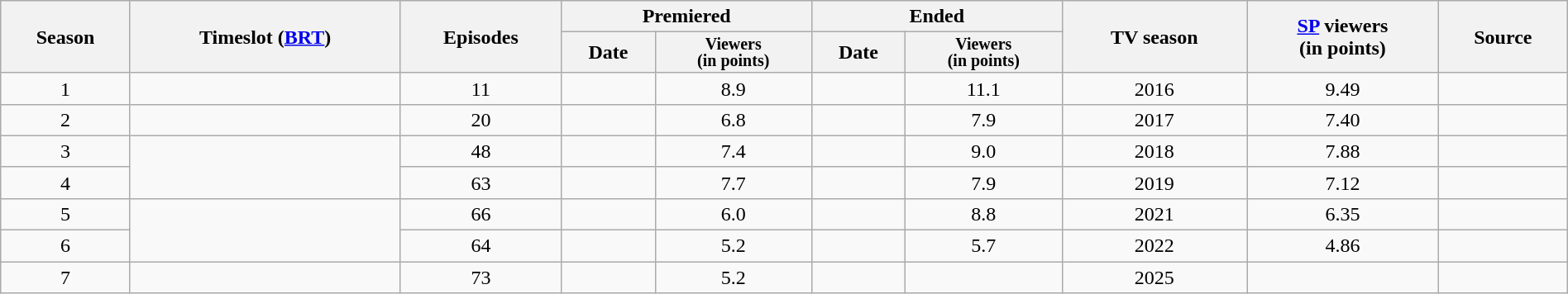<table class="wikitable" style="text-align:center; width:100%;">
<tr>
<th rowspan=2>Season</th>
<th rowspan=2>Timeslot (<a href='#'>BRT</a>)</th>
<th rowspan=2>Episodes</th>
<th colspan=2>Premiered</th>
<th colspan=2>Ended</th>
<th rowspan=2>TV season</th>
<th rowspan=2><a href='#'>SP</a> viewers<br>(in points)</th>
<th rowspan=2>Source</th>
</tr>
<tr>
<th>Date</th>
<th span style="width:10%; font-size:smaller; font-weight:bold; line-height:100%;">Viewers<br>(in points)</th>
<th>Date</th>
<th span style="width:10%; font-size:smaller; font-weight:bold; line-height:100%;">Viewers<br>(in points)</th>
</tr>
<tr>
<td>1</td>
<td></td>
<td>11</td>
<td></td>
<td>8.9</td>
<td></td>
<td>11.1</td>
<td>2016</td>
<td>9.49</td>
<td><br></td>
</tr>
<tr>
<td>2</td>
<td></td>
<td>20</td>
<td></td>
<td>6.8</td>
<td></td>
<td>7.9</td>
<td>2017</td>
<td>7.40</td>
<td><br></td>
</tr>
<tr>
<td>3</td>
<td rowspan=2></td>
<td>48</td>
<td></td>
<td>7.4</td>
<td></td>
<td>9.0</td>
<td>2018</td>
<td>7.88</td>
<td><br></td>
</tr>
<tr>
<td>4</td>
<td>63</td>
<td></td>
<td>7.7</td>
<td></td>
<td>7.9</td>
<td>2019</td>
<td>7.12</td>
<td><br></td>
</tr>
<tr>
<td>5</td>
<td rowspan=2></td>
<td>66</td>
<td></td>
<td>6.0</td>
<td></td>
<td>8.8</td>
<td>2021</td>
<td>6.35</td>
<td><br></td>
</tr>
<tr>
<td>6</td>
<td>64</td>
<td></td>
<td>5.2</td>
<td></td>
<td>5.7</td>
<td>2022</td>
<td>4.86</td>
<td><br></td>
</tr>
<tr>
<td>7</td>
<td></td>
<td>73</td>
<td></td>
<td>5.2</td>
<td></td>
<td></td>
<td>2025</td>
<td></td>
<td><br></td>
</tr>
</table>
